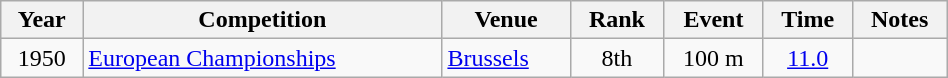<table class="wikitable" width=50% style="font-size:100%; text-align:center;">
<tr>
<th>Year</th>
<th>Competition</th>
<th>Venue</th>
<th>Rank</th>
<th>Event</th>
<th>Time</th>
<th>Notes</th>
</tr>
<tr>
<td rowspan=1>1950</td>
<td rowspan=1 align=left><a href='#'>European Championships</a></td>
<td rowspan=1 align=left> <a href='#'>Brussels</a></td>
<td>8th</td>
<td>100 m</td>
<td><a href='#'>11.0</a></td>
<td></td>
</tr>
</table>
